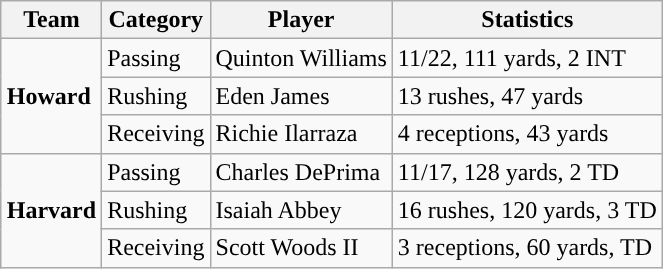<table class="wikitable" style="float: right;">
<tr>
<th>Team</th>
<th>Category</th>
<th>Player</th>
<th>Statistics</th>
</tr>
<tr>
<td rowspan=3><strong>Howard</strong></td>
<td>Passing</td>
<td>Quinton Williams</td>
<td>11/22, 111 yards, 2 INT</td>
</tr>
<tr>
<td>Rushing</td>
<td>Eden James</td>
<td>13 rushes, 47 yards</td>
</tr>
<tr>
<td>Receiving</td>
<td>Richie Ilarraza</td>
<td>4 receptions, 43 yards</td>
</tr>
<tr>
<td rowspan=3><strong>Harvard</strong></td>
<td>Passing</td>
<td>Charles DePrima</td>
<td>11/17, 128 yards, 2 TD</td>
</tr>
<tr>
<td>Rushing</td>
<td>Isaiah Abbey</td>
<td>16 rushes, 120 yards, 3 TD</td>
</tr>
<tr>
<td>Receiving</td>
<td>Scott Woods II</td>
<td>3 receptions, 60 yards, TD</td>
</tr>
</table>
